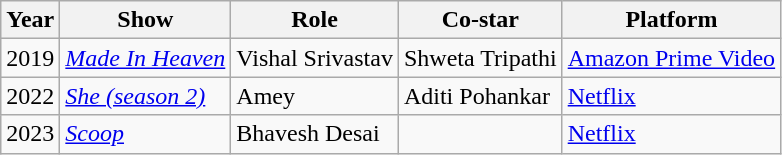<table class= "wikitable sortable">
<tr>
<th>Year</th>
<th>Show</th>
<th>Role</th>
<th>Co-star</th>
<th>Platform</th>
</tr>
<tr>
<td>2019</td>
<td><em><a href='#'>Made In Heaven</a></em></td>
<td>Vishal Srivastav</td>
<td>Shweta Tripathi</td>
<td><a href='#'>Amazon Prime Video</a></td>
</tr>
<tr>
<td>2022</td>
<td><em><a href='#'>She (season 2)</a></em></td>
<td>Amey</td>
<td>Aditi Pohankar</td>
<td><a href='#'>Netflix</a></td>
</tr>
<tr>
<td>2023</td>
<td><em><a href='#'>Scoop</a></em></td>
<td>Bhavesh Desai</td>
<td></td>
<td><a href='#'>Netflix</a></td>
</tr>
</table>
